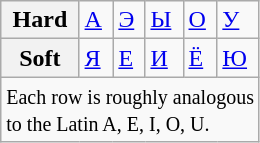<table class="wikitable floatright">
<tr>
<th>Hard</th>
<td><a href='#'>А</a></td>
<td><a href='#'>Э</a></td>
<td><a href='#'>Ы</a></td>
<td><a href='#'>О</a></td>
<td><a href='#'>У</a></td>
</tr>
<tr>
<th>Soft</th>
<td><a href='#'>Я</a></td>
<td><a href='#'>Е</a></td>
<td><a href='#'>И</a></td>
<td><a href='#'>Ё</a></td>
<td><a href='#'>Ю</a></td>
</tr>
<tr>
<td colspan="6"><small>Each row is roughly analogous</small><br><small>to the Latin A, E, I, O, U.</small></td>
</tr>
</table>
